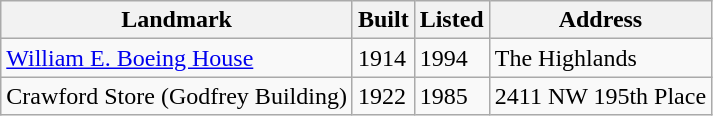<table class="wikitable">
<tr>
<th>Landmark</th>
<th>Built</th>
<th>Listed</th>
<th>Address</th>
</tr>
<tr>
<td><a href='#'>William E. Boeing House</a></td>
<td>1914</td>
<td>1994</td>
<td>The Highlands</td>
</tr>
<tr>
<td>Crawford Store (Godfrey Building)</td>
<td>1922</td>
<td>1985</td>
<td>2411 NW 195th Place</td>
</tr>
</table>
